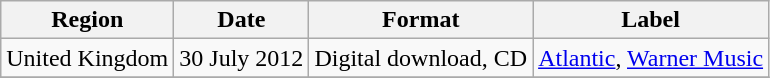<table class=wikitable>
<tr>
<th>Region</th>
<th>Date</th>
<th>Format</th>
<th>Label</th>
</tr>
<tr>
<td>United Kingdom</td>
<td>30 July 2012</td>
<td>Digital download, CD</td>
<td><a href='#'>Atlantic</a>, <a href='#'>Warner Music</a></td>
</tr>
<tr>
</tr>
</table>
